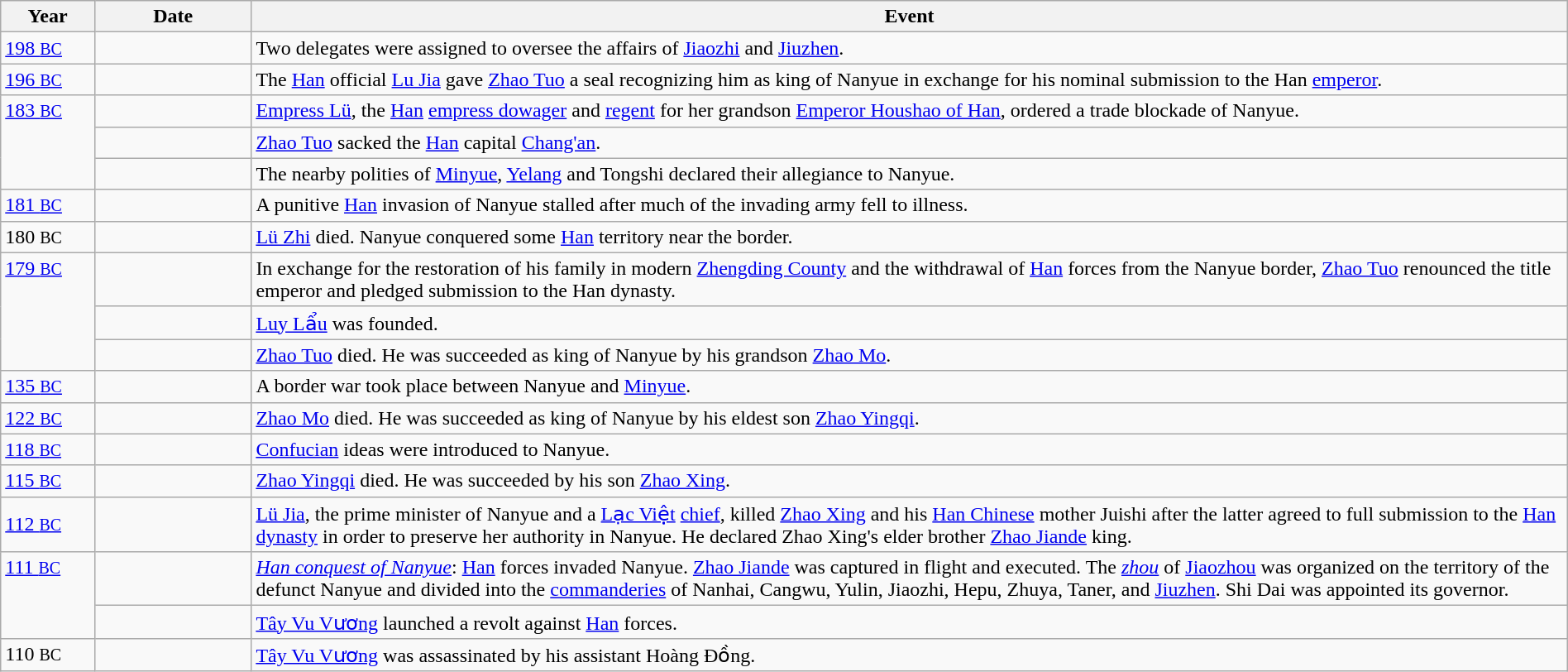<table class="wikitable" width="100%">
<tr>
<th style="width:6%">Year</th>
<th style="width:10%">Date</th>
<th>Event</th>
</tr>
<tr>
<td><a href='#'>198 <small>BC</small></a></td>
<td></td>
<td>Two delegates were assigned to oversee the affairs of <a href='#'>Jiaozhi</a> and <a href='#'>Jiuzhen</a>.</td>
</tr>
<tr>
<td><a href='#'>196 <small>BC</small></a></td>
<td></td>
<td>The <a href='#'>Han</a> official <a href='#'>Lu Jia</a> gave <a href='#'>Zhao Tuo</a> a seal recognizing him as king of Nanyue in exchange for his nominal submission to the Han <a href='#'>emperor</a>.</td>
</tr>
<tr>
<td rowspan="3" valign="top"><a href='#'>183 <small>BC</small></a></td>
<td></td>
<td><a href='#'>Empress Lü</a>, the <a href='#'>Han</a> <a href='#'>empress dowager</a> and <a href='#'>regent</a> for her grandson <a href='#'>Emperor Houshao of Han</a>, ordered a trade blockade of Nanyue.</td>
</tr>
<tr>
<td></td>
<td><a href='#'>Zhao Tuo</a> sacked the <a href='#'>Han</a> capital <a href='#'>Chang'an</a>.</td>
</tr>
<tr>
<td></td>
<td>The nearby polities of <a href='#'>Minyue</a>, <a href='#'>Yelang</a> and Tongshi declared their allegiance to Nanyue.</td>
</tr>
<tr>
<td><a href='#'>181 <small>BC</small></a></td>
<td></td>
<td>A punitive <a href='#'>Han</a> invasion of Nanyue stalled after much of the invading army fell to illness.</td>
</tr>
<tr>
<td>180 <small>BC</small></td>
<td></td>
<td><a href='#'>Lü Zhi</a> died. Nanyue conquered some <a href='#'>Han</a> territory near the border.</td>
</tr>
<tr>
<td rowspan="3" valign="top"><a href='#'>179 <small>BC</small></a></td>
<td></td>
<td>In exchange for the restoration of his family in modern <a href='#'>Zhengding County</a> and the withdrawal of <a href='#'>Han</a> forces from the Nanyue border, <a href='#'>Zhao Tuo</a> renounced the title emperor and pledged submission to the Han dynasty.</td>
</tr>
<tr>
<td></td>
<td><a href='#'>Luy Lẩu</a> was founded.</td>
</tr>
<tr>
<td></td>
<td><a href='#'>Zhao Tuo</a> died. He was succeeded as king of Nanyue by his grandson <a href='#'>Zhao Mo</a>.</td>
</tr>
<tr>
<td><a href='#'>135 <small>BC</small></a></td>
<td></td>
<td>A border war took place between Nanyue and <a href='#'>Minyue</a>.</td>
</tr>
<tr>
<td><a href='#'>122 <small>BC</small></a></td>
<td></td>
<td><a href='#'>Zhao Mo</a> died. He was succeeded as king of Nanyue by his eldest son <a href='#'>Zhao Yingqi</a>.</td>
</tr>
<tr>
<td><a href='#'>118 <small>BC</small></a></td>
<td></td>
<td><a href='#'>Confucian</a> ideas were introduced to Nanyue.</td>
</tr>
<tr>
<td><a href='#'>115 <small>BC</small></a></td>
<td></td>
<td><a href='#'>Zhao Yingqi</a> died. He was succeeded by his son <a href='#'>Zhao Xing</a>.</td>
</tr>
<tr>
<td><a href='#'>112 <small>BC</small></a></td>
<td></td>
<td><a href='#'>Lü Jia</a>, the prime minister of Nanyue and a <a href='#'>Lạc Việt</a> <a href='#'>chief</a>, killed <a href='#'>Zhao Xing</a> and his <a href='#'>Han Chinese</a> mother Juishi after the latter agreed to full submission to the <a href='#'>Han dynasty</a> in order to preserve her authority in Nanyue. He declared Zhao Xing's elder brother <a href='#'>Zhao Jiande</a> king.</td>
</tr>
<tr>
<td rowspan="2" valign="top"><a href='#'>111 <small>BC</small></a></td>
<td></td>
<td><em><a href='#'>Han conquest of Nanyue</a></em>: <a href='#'>Han</a> forces invaded Nanyue. <a href='#'>Zhao Jiande</a> was captured in flight and executed. The <em><a href='#'>zhou</a></em> of <a href='#'>Jiaozhou</a> was organized on the territory of the defunct Nanyue and divided into the <a href='#'>commanderies</a> of Nanhai, Cangwu, Yulin, Jiaozhi, Hepu, Zhuya, Taner, and <a href='#'>Jiuzhen</a>. Shi Dai was appointed its governor.</td>
</tr>
<tr>
<td></td>
<td><a href='#'>Tây Vu Vương</a> launched a revolt against <a href='#'>Han</a> forces.</td>
</tr>
<tr>
<td>110 <small>BC</small></td>
<td></td>
<td><a href='#'>Tây Vu Vương</a> was assassinated by his assistant Hoàng Đồng.</td>
</tr>
</table>
